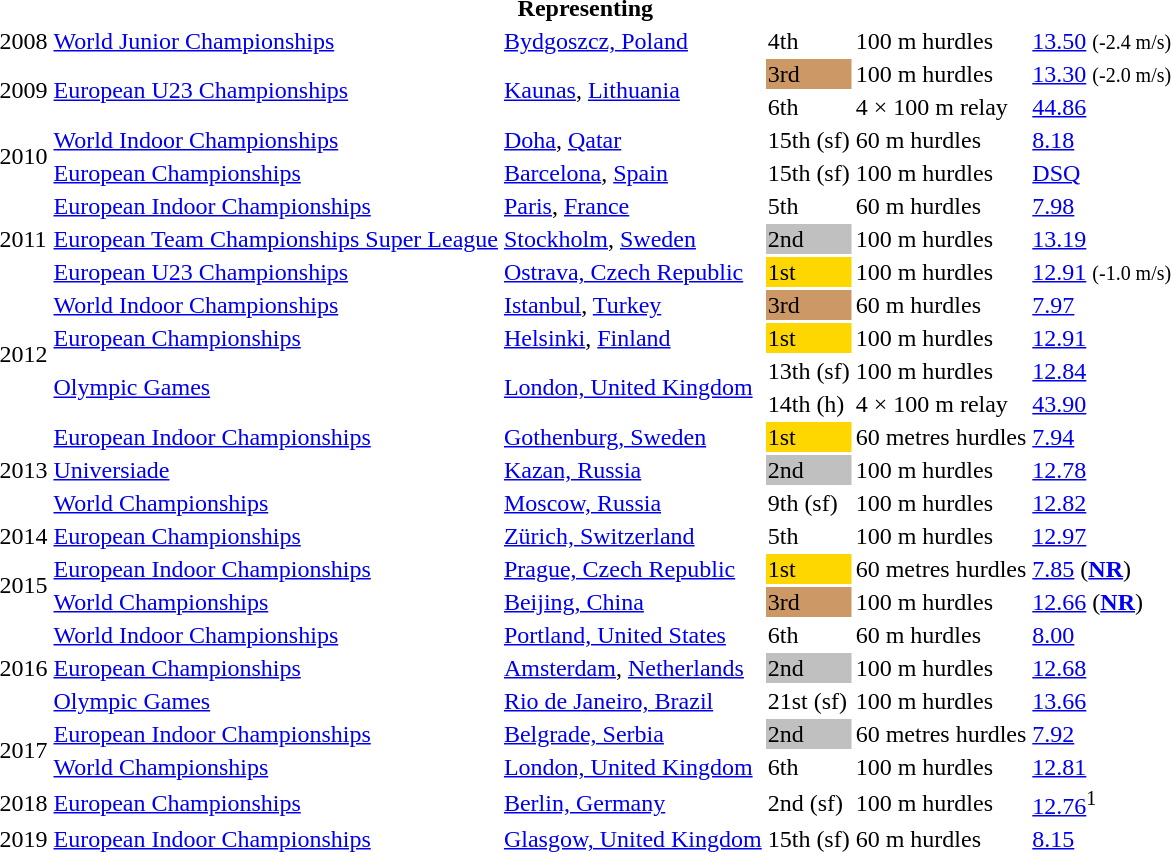<table>
<tr>
<th colspan="6">Representing </th>
</tr>
<tr>
<td>2008</td>
<td><a href='#'>World Junior Championships</a></td>
<td><a href='#'>Bydgoszcz, Poland</a></td>
<td>4th</td>
<td>100 m hurdles</td>
<td><a href='#'>13.50</a> <small>(-2.4 m/s)</small></td>
</tr>
<tr>
<td rowspan=2>2009</td>
<td rowspan=2><a href='#'>European U23 Championships</a></td>
<td rowspan=2><a href='#'>Kaunas</a>, <a href='#'>Lithuania</a></td>
<td bgcolor="cc9966">3rd</td>
<td>100 m hurdles</td>
<td><a href='#'>13.30</a> <small>(-2.0 m/s)</small></td>
</tr>
<tr>
<td>6th</td>
<td>4 × 100 m relay</td>
<td><a href='#'>44.86</a></td>
</tr>
<tr>
<td rowspan=2>2010</td>
<td><a href='#'>World Indoor Championships</a></td>
<td><a href='#'>Doha</a>, <a href='#'>Qatar</a></td>
<td>15th (sf)</td>
<td>60 m hurdles</td>
<td><a href='#'>8.18</a></td>
</tr>
<tr>
<td><a href='#'>European Championships</a></td>
<td><a href='#'>Barcelona</a>, <a href='#'>Spain</a></td>
<td>15th (sf)</td>
<td>100 m hurdles</td>
<td><a href='#'>DSQ</a></td>
</tr>
<tr>
<td rowspan=3>2011</td>
<td><a href='#'>European Indoor Championships</a></td>
<td><a href='#'>Paris</a>, <a href='#'>France</a></td>
<td>5th</td>
<td>60 m hurdles</td>
<td><a href='#'>7.98</a></td>
</tr>
<tr>
<td><a href='#'>European Team Championships Super League</a></td>
<td><a href='#'>Stockholm</a>, <a href='#'>Sweden</a></td>
<td bgcolor="silver">2nd</td>
<td>100 m hurdles</td>
<td><a href='#'>13.19</a></td>
</tr>
<tr>
<td><a href='#'>European U23 Championships</a></td>
<td><a href='#'>Ostrava, Czech Republic</a></td>
<td bgcolor="gold">1st</td>
<td>100 m hurdles</td>
<td><a href='#'>12.91</a> <small>(-1.0 m/s)</small></td>
</tr>
<tr>
<td rowspan=4>2012</td>
<td><a href='#'>World Indoor Championships</a></td>
<td><a href='#'>Istanbul</a>, <a href='#'>Turkey</a></td>
<td bgcolor="cc9966">3rd</td>
<td>60 m hurdles</td>
<td><a href='#'>7.97</a></td>
</tr>
<tr>
<td><a href='#'>European Championships</a></td>
<td><a href='#'>Helsinki</a>, <a href='#'>Finland</a></td>
<td bgcolor=gold>1st</td>
<td>100 m hurdles</td>
<td><a href='#'>12.91</a></td>
</tr>
<tr>
<td rowspan=2><a href='#'>Olympic Games</a></td>
<td rowspan=2><a href='#'>London, United Kingdom</a></td>
<td>13th (sf)</td>
<td>100 m hurdles</td>
<td><a href='#'>12.84</a></td>
</tr>
<tr>
<td>14th (h)</td>
<td>4 × 100 m relay</td>
<td><a href='#'>43.90</a></td>
</tr>
<tr>
<td rowspan=3>2013</td>
<td><a href='#'>European Indoor Championships</a></td>
<td><a href='#'>Gothenburg, Sweden</a></td>
<td bgcolor=gold>1st</td>
<td>60 metres hurdles</td>
<td><a href='#'>7.94</a></td>
</tr>
<tr>
<td><a href='#'>Universiade</a></td>
<td><a href='#'>Kazan, Russia</a></td>
<td bgcolor=silver>2nd</td>
<td>100 m hurdles</td>
<td><a href='#'>12.78</a></td>
</tr>
<tr>
<td><a href='#'>World Championships</a></td>
<td><a href='#'>Moscow, Russia</a></td>
<td>9th (sf)</td>
<td>100 m hurdles</td>
<td><a href='#'>12.82</a></td>
</tr>
<tr>
<td>2014</td>
<td><a href='#'>European Championships</a></td>
<td><a href='#'>Zürich, Switzerland</a></td>
<td>5th</td>
<td>100 m hurdles</td>
<td><a href='#'>12.97</a></td>
</tr>
<tr>
<td rowspan=2>2015</td>
<td><a href='#'>European Indoor Championships</a></td>
<td><a href='#'>Prague, Czech Republic</a></td>
<td bgcolor=gold>1st</td>
<td>60 metres hurdles</td>
<td><a href='#'>7.85</a> (<strong><a href='#'>NR</a></strong>)</td>
</tr>
<tr>
<td><a href='#'>World Championships</a></td>
<td><a href='#'>Beijing, China</a></td>
<td bgcolor="cc9966">3rd</td>
<td>100 m hurdles</td>
<td><a href='#'>12.66</a> (<strong><a href='#'>NR</a></strong>)</td>
</tr>
<tr>
<td rowspan=3>2016</td>
<td><a href='#'>World Indoor Championships</a></td>
<td><a href='#'>Portland, United States</a></td>
<td>6th</td>
<td>60 m hurdles</td>
<td><a href='#'>8.00</a></td>
</tr>
<tr>
<td><a href='#'>European Championships</a></td>
<td><a href='#'>Amsterdam</a>, <a href='#'>Netherlands</a></td>
<td bgcolor=silver>2nd</td>
<td>100 m hurdles</td>
<td><a href='#'>12.68</a></td>
</tr>
<tr>
<td><a href='#'>Olympic Games</a></td>
<td><a href='#'>Rio de Janeiro, Brazil</a></td>
<td>21st (sf)</td>
<td>100 m hurdles</td>
<td><a href='#'>13.66</a></td>
</tr>
<tr>
<td rowspan=2>2017</td>
<td><a href='#'>European Indoor Championships</a></td>
<td><a href='#'>Belgrade, Serbia</a></td>
<td bgcolor=silver>2nd</td>
<td>60 metres hurdles</td>
<td><a href='#'>7.92</a></td>
</tr>
<tr>
<td><a href='#'>World Championships</a></td>
<td><a href='#'>London, United Kingdom</a></td>
<td>6th</td>
<td>100 m hurdles</td>
<td><a href='#'>12.81</a></td>
</tr>
<tr>
<td>2018</td>
<td><a href='#'>European Championships</a></td>
<td><a href='#'>Berlin, Germany</a></td>
<td>2nd (sf)</td>
<td>100 m hurdles</td>
<td><a href='#'>12.76</a><sup>1</sup></td>
</tr>
<tr>
<td>2019</td>
<td><a href='#'>European Indoor Championships</a></td>
<td><a href='#'>Glasgow, United Kingdom</a></td>
<td>15th (sf)</td>
<td>60 m hurdles</td>
<td><a href='#'>8.15</a></td>
</tr>
</table>
